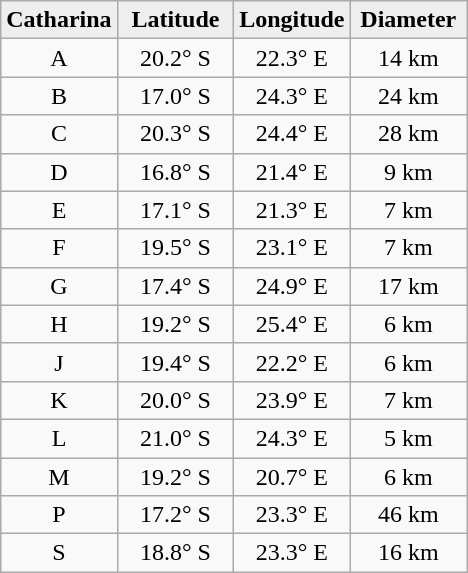<table class="wikitable">
<tr>
<th width="25%" style="background:#eeeeee;">Catharina</th>
<th width="25%" style="background:#eeeeee;">Latitude</th>
<th width="25%" style="background:#eeeeee;">Longitude</th>
<th width="25%" style="background:#eeeeee;">Diameter</th>
</tr>
<tr>
<td align="center">A</td>
<td align="center">20.2° S</td>
<td align="center">22.3° E</td>
<td align="center">14 km</td>
</tr>
<tr>
<td align="center">B</td>
<td align="center">17.0° S</td>
<td align="center">24.3° E</td>
<td align="center">24 km</td>
</tr>
<tr>
<td align="center">C</td>
<td align="center">20.3° S</td>
<td align="center">24.4° E</td>
<td align="center">28 km</td>
</tr>
<tr>
<td align="center">D</td>
<td align="center">16.8° S</td>
<td align="center">21.4° E</td>
<td align="center">9 km</td>
</tr>
<tr>
<td align="center">E</td>
<td align="center">17.1° S</td>
<td align="center">21.3° E</td>
<td align="center">7 km</td>
</tr>
<tr>
<td align="center">F</td>
<td align="center">19.5° S</td>
<td align="center">23.1° E</td>
<td align="center">7 km</td>
</tr>
<tr>
<td align="center">G</td>
<td align="center">17.4° S</td>
<td align="center">24.9° E</td>
<td align="center">17 km</td>
</tr>
<tr>
<td align="center">H</td>
<td align="center">19.2° S</td>
<td align="center">25.4° E</td>
<td align="center">6 km</td>
</tr>
<tr>
<td align="center">J</td>
<td align="center">19.4° S</td>
<td align="center">22.2° E</td>
<td align="center">6 km</td>
</tr>
<tr>
<td align="center">K</td>
<td align="center">20.0° S</td>
<td align="center">23.9° E</td>
<td align="center">7 km</td>
</tr>
<tr>
<td align="center">L</td>
<td align="center">21.0° S</td>
<td align="center">24.3° E</td>
<td align="center">5 km</td>
</tr>
<tr>
<td align="center">M</td>
<td align="center">19.2° S</td>
<td align="center">20.7° E</td>
<td align="center">6 km</td>
</tr>
<tr>
<td align="center">P</td>
<td align="center">17.2° S</td>
<td align="center">23.3° E</td>
<td align="center">46 km</td>
</tr>
<tr>
<td align="center">S</td>
<td align="center">18.8° S</td>
<td align="center">23.3° E</td>
<td align="center">16 km</td>
</tr>
</table>
